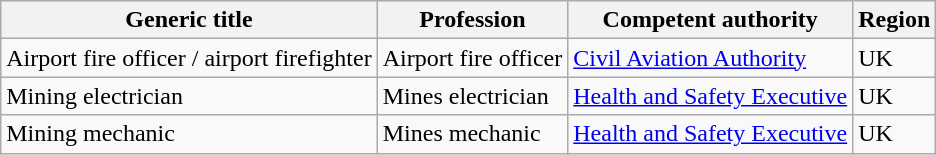<table class= wikitable>
<tr>
<th>Generic title</th>
<th>Profession</th>
<th>Competent authority</th>
<th>Region</th>
</tr>
<tr>
<td>Airport fire officer / airport firefighter</td>
<td>Airport fire officer</td>
<td><a href='#'>Civil Aviation Authority</a></td>
<td>UK</td>
</tr>
<tr>
<td>Mining electrician</td>
<td>Mines electrician</td>
<td><a href='#'>Health and Safety Executive</a></td>
<td>UK</td>
</tr>
<tr>
<td>Mining mechanic</td>
<td>Mines mechanic</td>
<td><a href='#'>Health and Safety Executive</a></td>
<td>UK</td>
</tr>
</table>
